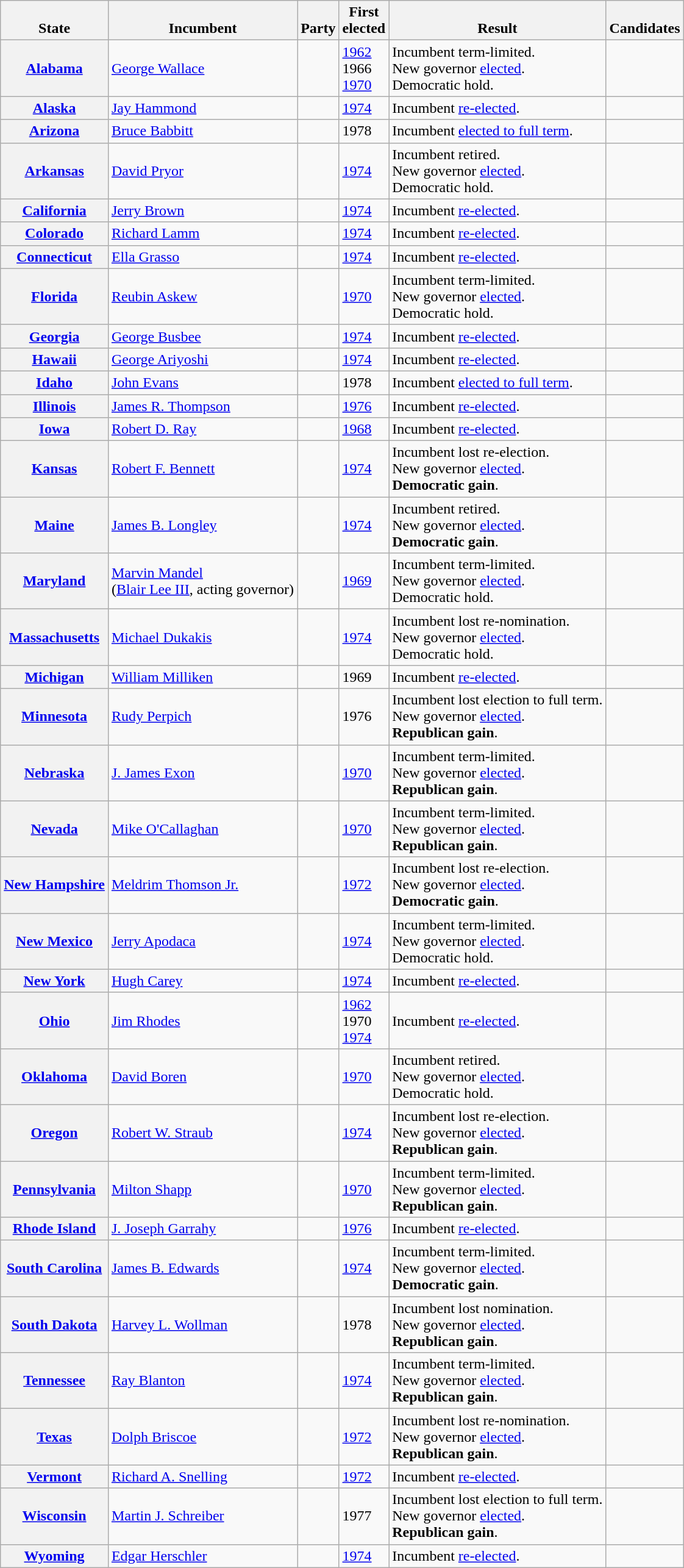<table class="wikitable sortable">
<tr valign=bottom>
<th>State</th>
<th>Incumbent</th>
<th>Party</th>
<th>First<br>elected</th>
<th>Result</th>
<th>Candidates</th>
</tr>
<tr>
<th><a href='#'>Alabama</a></th>
<td><a href='#'>George Wallace</a></td>
<td></td>
<td><a href='#'>1962</a><br>1966 <br><a href='#'>1970</a></td>
<td>Incumbent term-limited. <br> New governor <a href='#'>elected</a>. <br> Democratic hold.</td>
<td nowrap></td>
</tr>
<tr>
<th><a href='#'>Alaska</a></th>
<td><a href='#'>Jay Hammond</a></td>
<td></td>
<td><a href='#'>1974</a></td>
<td>Incumbent <a href='#'>re-elected</a>.</td>
<td nowrap></td>
</tr>
<tr>
<th><a href='#'>Arizona</a></th>
<td><a href='#'>Bruce Babbitt</a></td>
<td></td>
<td>1978</td>
<td>Incumbent <a href='#'>elected to full term</a>.</td>
<td nowrap></td>
</tr>
<tr>
<th><a href='#'>Arkansas</a></th>
<td><a href='#'>David Pryor</a></td>
<td></td>
<td><a href='#'>1974</a></td>
<td>Incumbent retired. <br> New governor <a href='#'>elected</a>. <br> Democratic hold.</td>
<td nowrap></td>
</tr>
<tr>
<th><a href='#'>California</a></th>
<td><a href='#'>Jerry Brown</a></td>
<td></td>
<td><a href='#'>1974</a></td>
<td>Incumbent <a href='#'>re-elected</a>.</td>
<td nowrap></td>
</tr>
<tr>
<th><a href='#'>Colorado</a></th>
<td><a href='#'>Richard Lamm</a></td>
<td></td>
<td><a href='#'>1974</a></td>
<td>Incumbent <a href='#'>re-elected</a>.</td>
<td nowrap></td>
</tr>
<tr>
<th><a href='#'>Connecticut</a></th>
<td><a href='#'>Ella Grasso</a></td>
<td></td>
<td><a href='#'>1974</a></td>
<td>Incumbent <a href='#'>re-elected</a>.</td>
<td nowrap></td>
</tr>
<tr>
<th><a href='#'>Florida</a></th>
<td><a href='#'>Reubin Askew</a></td>
<td></td>
<td><a href='#'>1970</a></td>
<td>Incumbent term-limited. <br> New governor <a href='#'>elected</a>. <br> Democratic hold.</td>
<td nowrap></td>
</tr>
<tr>
<th><a href='#'>Georgia</a></th>
<td><a href='#'>George Busbee</a></td>
<td></td>
<td><a href='#'>1974</a></td>
<td>Incumbent <a href='#'>re-elected</a>.</td>
<td nowrap></td>
</tr>
<tr>
<th><a href='#'>Hawaii</a></th>
<td><a href='#'>George Ariyoshi</a></td>
<td></td>
<td><a href='#'>1974</a></td>
<td>Incumbent <a href='#'>re-elected</a>.</td>
<td nowrap></td>
</tr>
<tr>
<th><a href='#'>Idaho</a></th>
<td><a href='#'>John Evans</a></td>
<td></td>
<td>1978</td>
<td>Incumbent <a href='#'>elected to full term</a>.</td>
<td nowrap></td>
</tr>
<tr>
<th><a href='#'>Illinois</a></th>
<td><a href='#'>James R. Thompson</a></td>
<td></td>
<td><a href='#'>1976</a></td>
<td>Incumbent <a href='#'>re-elected</a>.</td>
<td nowrap></td>
</tr>
<tr>
<th><a href='#'>Iowa</a></th>
<td><a href='#'>Robert D. Ray</a></td>
<td></td>
<td><a href='#'>1968</a></td>
<td>Incumbent <a href='#'>re-elected</a>.</td>
<td nowrap></td>
</tr>
<tr>
<th><a href='#'>Kansas</a></th>
<td><a href='#'>Robert F. Bennett</a></td>
<td></td>
<td><a href='#'>1974</a></td>
<td>Incumbent lost re-election. <br> New governor <a href='#'>elected</a>. <br> <strong>Democratic gain</strong>.</td>
<td nowrap></td>
</tr>
<tr>
<th><a href='#'>Maine</a></th>
<td><a href='#'>James B. Longley</a></td>
<td></td>
<td><a href='#'>1974</a></td>
<td>Incumbent retired. <br> New governor <a href='#'>elected</a>. <br> <strong>Democratic gain</strong>.</td>
<td nowrap></td>
</tr>
<tr>
<th><a href='#'>Maryland</a></th>
<td><a href='#'>Marvin Mandel</a><br>(<a href='#'>Blair Lee III</a>, acting governor)</td>
<td></td>
<td><a href='#'>1969 </a></td>
<td>Incumbent term-limited. <br> New governor <a href='#'>elected</a>. <br> Democratic hold.</td>
<td nowrap></td>
</tr>
<tr>
<th><a href='#'>Massachusetts</a></th>
<td><a href='#'>Michael Dukakis</a></td>
<td></td>
<td><a href='#'>1974</a></td>
<td>Incumbent lost re-nomination. <br> New governor <a href='#'>elected</a>. <br> Democratic hold.</td>
<td nowrap></td>
</tr>
<tr>
<th><a href='#'>Michigan</a></th>
<td><a href='#'>William Milliken</a></td>
<td></td>
<td>1969</td>
<td>Incumbent <a href='#'>re-elected</a>.</td>
<td nowrap></td>
</tr>
<tr>
<th><a href='#'>Minnesota</a></th>
<td><a href='#'>Rudy Perpich</a></td>
<td></td>
<td>1976</td>
<td>Incumbent lost election to full term. <br> New governor <a href='#'>elected</a>. <br> <strong>Republican gain</strong>.</td>
<td nowrap></td>
</tr>
<tr>
<th><a href='#'>Nebraska</a></th>
<td><a href='#'>J. James Exon</a></td>
<td></td>
<td><a href='#'>1970</a></td>
<td>Incumbent term-limited. <br> New governor <a href='#'>elected</a>. <br> <strong>Republican gain</strong>.</td>
<td nowrap></td>
</tr>
<tr>
<th><a href='#'>Nevada</a></th>
<td><a href='#'>Mike O'Callaghan</a></td>
<td></td>
<td><a href='#'>1970</a></td>
<td>Incumbent term-limited. <br> New governor <a href='#'>elected</a>. <br> <strong>Republican gain</strong>.</td>
<td nowrap></td>
</tr>
<tr>
<th><a href='#'>New Hampshire</a></th>
<td><a href='#'>Meldrim Thomson Jr.</a></td>
<td></td>
<td><a href='#'>1972</a></td>
<td>Incumbent lost re-election. <br> New governor <a href='#'>elected</a>. <br> <strong>Democratic gain</strong>.</td>
<td nowrap></td>
</tr>
<tr>
<th><a href='#'>New Mexico</a></th>
<td><a href='#'>Jerry Apodaca</a></td>
<td></td>
<td><a href='#'>1974</a></td>
<td>Incumbent term-limited. <br> New governor <a href='#'>elected</a>. <br> Democratic hold.</td>
<td nowrap></td>
</tr>
<tr>
<th><a href='#'>New York</a></th>
<td><a href='#'>Hugh Carey</a></td>
<td></td>
<td><a href='#'>1974</a></td>
<td>Incumbent <a href='#'>re-elected</a>.</td>
<td nowrap></td>
</tr>
<tr>
<th><a href='#'>Ohio</a></th>
<td><a href='#'>Jim Rhodes</a></td>
<td></td>
<td><a href='#'>1962</a><br>1970 <br><a href='#'>1974</a></td>
<td>Incumbent <a href='#'>re-elected</a>.</td>
<td nowrap></td>
</tr>
<tr>
<th><a href='#'>Oklahoma</a></th>
<td><a href='#'>David Boren</a></td>
<td></td>
<td><a href='#'>1970</a></td>
<td>Incumbent retired. <br> New governor <a href='#'>elected</a>. <br> Democratic hold.</td>
<td nowrap></td>
</tr>
<tr>
<th><a href='#'>Oregon</a></th>
<td><a href='#'>Robert W. Straub</a></td>
<td></td>
<td><a href='#'>1974</a></td>
<td>Incumbent lost re-election. <br> New governor <a href='#'>elected</a>. <br> <strong>Republican gain</strong>.</td>
<td nowrap></td>
</tr>
<tr>
<th><a href='#'>Pennsylvania</a></th>
<td><a href='#'>Milton Shapp</a></td>
<td></td>
<td><a href='#'>1970</a></td>
<td>Incumbent term-limited. <br> New governor <a href='#'>elected</a>. <br> <strong>Republican gain</strong>.</td>
<td nowrap></td>
</tr>
<tr>
<th><a href='#'>Rhode Island</a></th>
<td><a href='#'>J. Joseph Garrahy</a></td>
<td></td>
<td><a href='#'>1976</a></td>
<td>Incumbent <a href='#'>re-elected</a>.</td>
<td nowrap></td>
</tr>
<tr>
<th><a href='#'>South Carolina</a></th>
<td><a href='#'>James B. Edwards</a></td>
<td></td>
<td><a href='#'>1974</a></td>
<td>Incumbent term-limited. <br> New governor <a href='#'>elected</a>. <br> <strong>Democratic gain</strong>.</td>
<td nowrap></td>
</tr>
<tr>
<th><a href='#'>South Dakota</a></th>
<td><a href='#'>Harvey L. Wollman</a></td>
<td></td>
<td>1978</td>
<td>Incumbent lost nomination. <br> New governor <a href='#'>elected</a>. <br> <strong>Republican gain</strong>.</td>
<td nowrap></td>
</tr>
<tr>
<th><a href='#'>Tennessee</a></th>
<td><a href='#'>Ray Blanton</a></td>
<td></td>
<td><a href='#'>1974</a></td>
<td>Incumbent term-limited. <br> New governor <a href='#'>elected</a>. <br> <strong>Republican gain</strong>.</td>
<td nowrap></td>
</tr>
<tr>
<th><a href='#'>Texas</a></th>
<td><a href='#'>Dolph Briscoe</a></td>
<td></td>
<td><a href='#'>1972</a></td>
<td>Incumbent lost re-nomination. <br> New governor <a href='#'>elected</a>. <br> <strong>Republican gain</strong>.</td>
<td nowrap></td>
</tr>
<tr>
<th><a href='#'>Vermont</a></th>
<td><a href='#'>Richard A. Snelling</a></td>
<td></td>
<td><a href='#'>1972</a></td>
<td>Incumbent <a href='#'>re-elected</a>.</td>
<td nowrap></td>
</tr>
<tr>
<th><a href='#'>Wisconsin</a></th>
<td><a href='#'>Martin J. Schreiber</a></td>
<td></td>
<td>1977</td>
<td>Incumbent lost election to full term. <br> New governor <a href='#'>elected</a>. <br> <strong>Republican gain</strong>.</td>
<td nowrap></td>
</tr>
<tr>
<th><a href='#'>Wyoming</a></th>
<td><a href='#'>Edgar Herschler</a></td>
<td></td>
<td><a href='#'>1974</a></td>
<td>Incumbent <a href='#'>re-elected</a>.</td>
<td nowrap></td>
</tr>
</table>
